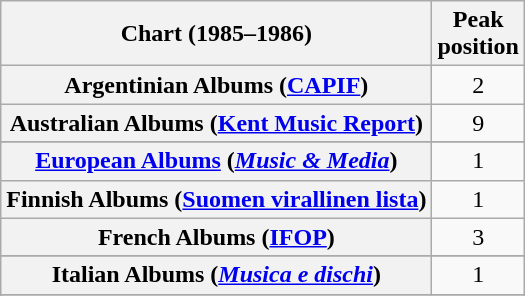<table class="wikitable sortable plainrowheaders" style="text-align:center">
<tr>
<th scope="col">Chart (1985–1986)</th>
<th scope="col">Peak<br>position</th>
</tr>
<tr>
<th scope="row">Argentinian Albums (<a href='#'>CAPIF</a>)</th>
<td>2</td>
</tr>
<tr>
<th scope="row">Australian Albums (<a href='#'>Kent Music Report</a>)</th>
<td>9</td>
</tr>
<tr>
</tr>
<tr>
</tr>
<tr>
</tr>
<tr>
<th scope="row"><a href='#'>European Albums</a> (<em><a href='#'>Music & Media</a></em>)</th>
<td>1</td>
</tr>
<tr>
<th scope="row">Finnish Albums (<a href='#'>Suomen virallinen lista</a>)</th>
<td>1</td>
</tr>
<tr>
<th scope="row">French Albums (<a href='#'>IFOP</a>)</th>
<td>3</td>
</tr>
<tr>
</tr>
<tr>
<th scope="row">Italian Albums (<em><a href='#'>Musica e dischi</a></em>)</th>
<td>1</td>
</tr>
<tr>
</tr>
<tr>
</tr>
<tr>
</tr>
<tr>
</tr>
<tr>
</tr>
<tr>
</tr>
<tr>
</tr>
<tr>
</tr>
</table>
